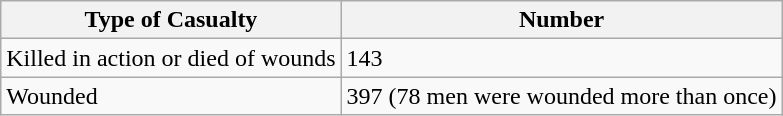<table class="wikitable">
<tr>
<th>Type of Casualty</th>
<th>Number</th>
</tr>
<tr>
<td>Killed in action or died of wounds</td>
<td>143</td>
</tr>
<tr>
<td>Wounded</td>
<td>397 (78 men were wounded more than once)</td>
</tr>
</table>
